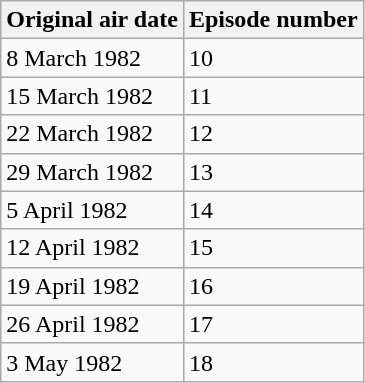<table class="wikitable">
<tr>
<th>Original air date</th>
<th>Episode number</th>
</tr>
<tr>
<td>8 March 1982</td>
<td>10</td>
</tr>
<tr>
<td>15 March 1982</td>
<td>11</td>
</tr>
<tr>
<td>22 March 1982</td>
<td>12</td>
</tr>
<tr>
<td>29 March 1982</td>
<td>13</td>
</tr>
<tr>
<td>5 April 1982</td>
<td>14</td>
</tr>
<tr>
<td>12 April 1982</td>
<td>15</td>
</tr>
<tr>
<td>19 April 1982</td>
<td>16</td>
</tr>
<tr>
<td>26 April 1982</td>
<td>17</td>
</tr>
<tr>
<td>3 May 1982</td>
<td>18</td>
</tr>
</table>
